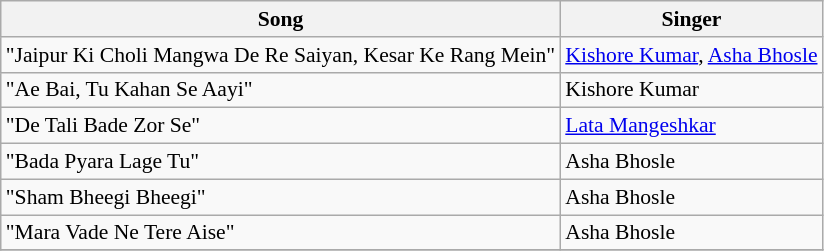<table class="wikitable" style="font-size:90%;">
<tr>
<th>Song</th>
<th>Singer</th>
</tr>
<tr>
<td>"Jaipur Ki Choli Mangwa De Re Saiyan, Kesar Ke Rang Mein"</td>
<td><a href='#'>Kishore Kumar</a>, <a href='#'>Asha Bhosle</a></td>
</tr>
<tr>
<td>"Ae Bai, Tu Kahan Se Aayi"</td>
<td>Kishore Kumar</td>
</tr>
<tr>
<td>"De Tali Bade Zor Se"</td>
<td><a href='#'>Lata Mangeshkar</a></td>
</tr>
<tr>
<td>"Bada Pyara Lage Tu"</td>
<td>Asha Bhosle</td>
</tr>
<tr>
<td>"Sham Bheegi Bheegi"</td>
<td>Asha Bhosle</td>
</tr>
<tr>
<td>"Mara Vade Ne Tere Aise"</td>
<td>Asha Bhosle</td>
</tr>
<tr>
</tr>
</table>
